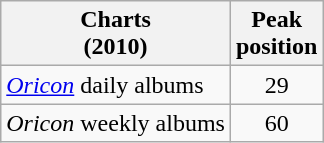<table class="wikitable">
<tr>
<th>Charts<br>(2010)</th>
<th>Peak<br>position</th>
</tr>
<tr>
<td><em><a href='#'>Oricon</a></em> daily albums</td>
<td align="center">29</td>
</tr>
<tr>
<td><em>Oricon</em> weekly albums</td>
<td align="center">60</td>
</tr>
</table>
